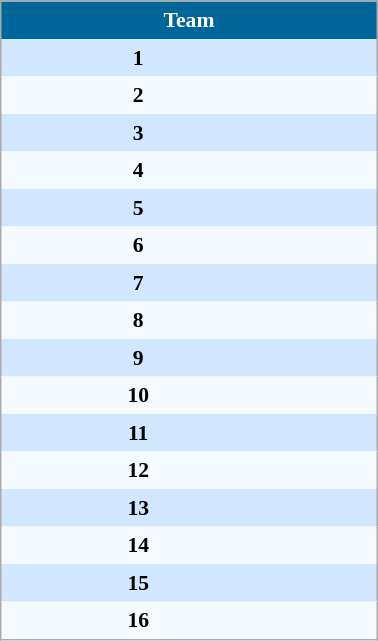<table align=center cellpadding="4" cellspacing="0" style="background: #f9f9f9; border: 1px #aaa solid; border-collapse: collapse; font-size: 90%;" width=20%>
<tr align=center bgcolor=#006699 style="color:white;">
<th width=100% colspan=2>Team</th>
</tr>
<tr align=center bgcolor=#D0E7FF>
<td><strong>1</strong>  </td>
<td align=left></td>
</tr>
<tr align=center bgcolor=#F5FAFF>
<td><strong>2</strong>  </td>
<td align=left></td>
</tr>
<tr align=center bgcolor=#D0E7FF>
<td><strong>3</strong>  </td>
<td align=left></td>
</tr>
<tr align=center bgcolor=#F5FAFF>
<td><strong>4</strong> </td>
<td align=left></td>
</tr>
<tr align=center bgcolor=#D0E7FF>
<td><strong>5</strong> </td>
<td align=left></td>
</tr>
<tr align=center bgcolor=#F5FAFF>
<td><strong>6</strong> </td>
<td align=left></td>
</tr>
<tr align=center bgcolor=#D0E7FF>
<td><strong>7</strong> </td>
<td align=left></td>
</tr>
<tr align=center bgcolor=#F5FAFF>
<td><strong>8</strong> </td>
<td align=left></td>
</tr>
<tr align=center bgcolor=#D0E7FF>
<td><strong>9</strong> </td>
<td align=left></td>
</tr>
<tr align=center bgcolor=#F5FAFF>
<td><strong>10</strong> </td>
<td align=left></td>
</tr>
<tr align=center bgcolor=#D0E7FF>
<td><strong>11</strong> </td>
<td align=left></td>
</tr>
<tr align=center bgcolor=#F5FAFF>
<td><strong>12</strong> </td>
<td align=left></td>
</tr>
<tr align=center bgcolor=#D0E7FF>
<td><strong>13</strong> </td>
<td align=left></td>
</tr>
<tr align=center bgcolor=#F5FAFF>
<td><strong>14</strong> </td>
<td align=left></td>
</tr>
<tr align=center bgcolor=#D0E7FF>
<td><strong>15</strong> </td>
<td align=left></td>
</tr>
<tr align=center bgcolor=#F5FAFF>
<td><strong>16</strong> </td>
<td align=left></td>
</tr>
</table>
